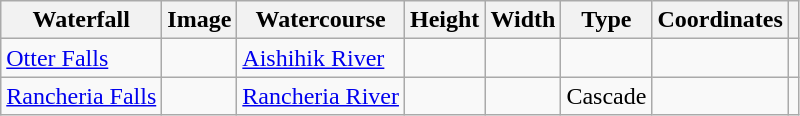<table class="wikitable sortable">
<tr>
<th>Waterfall</th>
<th class=unsortable>Image</th>
<th>Watercourse</th>
<th>Height</th>
<th>Width</th>
<th>Type</th>
<th>Coordinates</th>
<th class=unsortable></th>
</tr>
<tr>
<td><a href='#'>Otter Falls</a></td>
<td></td>
<td><a href='#'>Aishihik River</a></td>
<td></td>
<td></td>
<td></td>
<td></td>
<td></td>
</tr>
<tr>
<td><a href='#'>Rancheria Falls</a></td>
<td></td>
<td><a href='#'>Rancheria River</a></td>
<td></td>
<td></td>
<td>Cascade</td>
<td></td>
<td></td>
</tr>
</table>
